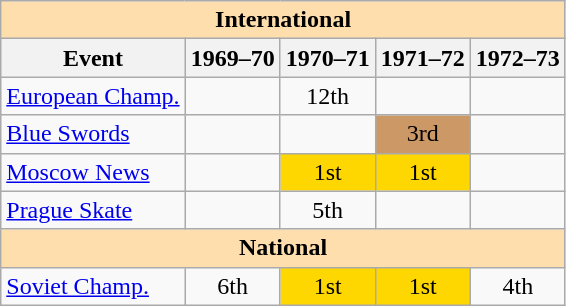<table class="wikitable" style="text-align:center">
<tr>
<th style="background-color: #ffdead; " colspan=5 align=center>International</th>
</tr>
<tr>
<th>Event</th>
<th>1969–70</th>
<th>1970–71</th>
<th>1971–72</th>
<th>1972–73</th>
</tr>
<tr>
<td align=left><a href='#'>European Champ.</a></td>
<td></td>
<td>12th</td>
<td></td>
<td></td>
</tr>
<tr>
<td align=left><a href='#'>Blue Swords</a></td>
<td></td>
<td></td>
<td bgcolor=cc9966>3rd</td>
<td></td>
</tr>
<tr>
<td align=left><a href='#'>Moscow News</a></td>
<td></td>
<td bgcolor=gold>1st</td>
<td bgcolor=gold>1st</td>
<td></td>
</tr>
<tr>
<td align=left><a href='#'>Prague Skate</a></td>
<td></td>
<td>5th</td>
<td></td>
<td></td>
</tr>
<tr>
<th style="background-color: #ffdead; " colspan=5 align=center>National</th>
</tr>
<tr>
<td align=left><a href='#'>Soviet Champ.</a></td>
<td>6th</td>
<td bgcolor=gold>1st</td>
<td bgcolor=gold>1st</td>
<td>4th</td>
</tr>
</table>
